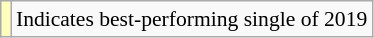<table class="wikitable" style="font-size:90%;">
<tr>
<td style="background-color:#FFFFBB"></td>
<td>Indicates best-performing single of 2019</td>
</tr>
</table>
